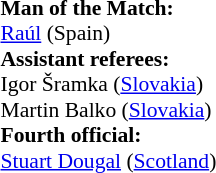<table style="width:100%; font-size:90%;">
<tr>
<td><br><strong>Man of the Match:</strong>
<br><a href='#'>Raúl</a> (Spain)<br><strong>Assistant referees:</strong>
<br>Igor Šramka (<a href='#'>Slovakia</a>)
<br>Martin Balko (<a href='#'>Slovakia</a>)
<br><strong>Fourth official:</strong>
<br><a href='#'>Stuart Dougal</a> (<a href='#'>Scotland</a>)</td>
</tr>
</table>
